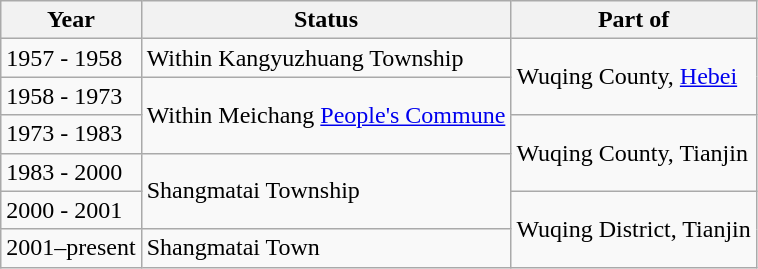<table class="wikitable">
<tr>
<th>Year</th>
<th>Status</th>
<th>Part of</th>
</tr>
<tr>
<td>1957 - 1958</td>
<td>Within Kangyuzhuang Township</td>
<td rowspan="2">Wuqing County, <a href='#'>Hebei</a></td>
</tr>
<tr>
<td>1958 - 1973</td>
<td rowspan="2">Within Meichang <a href='#'>People's Commune</a></td>
</tr>
<tr>
<td>1973 - 1983</td>
<td rowspan="2">Wuqing County, Tianjin</td>
</tr>
<tr>
<td>1983 - 2000</td>
<td rowspan="2">Shangmatai Township</td>
</tr>
<tr>
<td>2000 - 2001</td>
<td rowspan="2">Wuqing District, Tianjin</td>
</tr>
<tr>
<td>2001–present</td>
<td>Shangmatai Town</td>
</tr>
</table>
